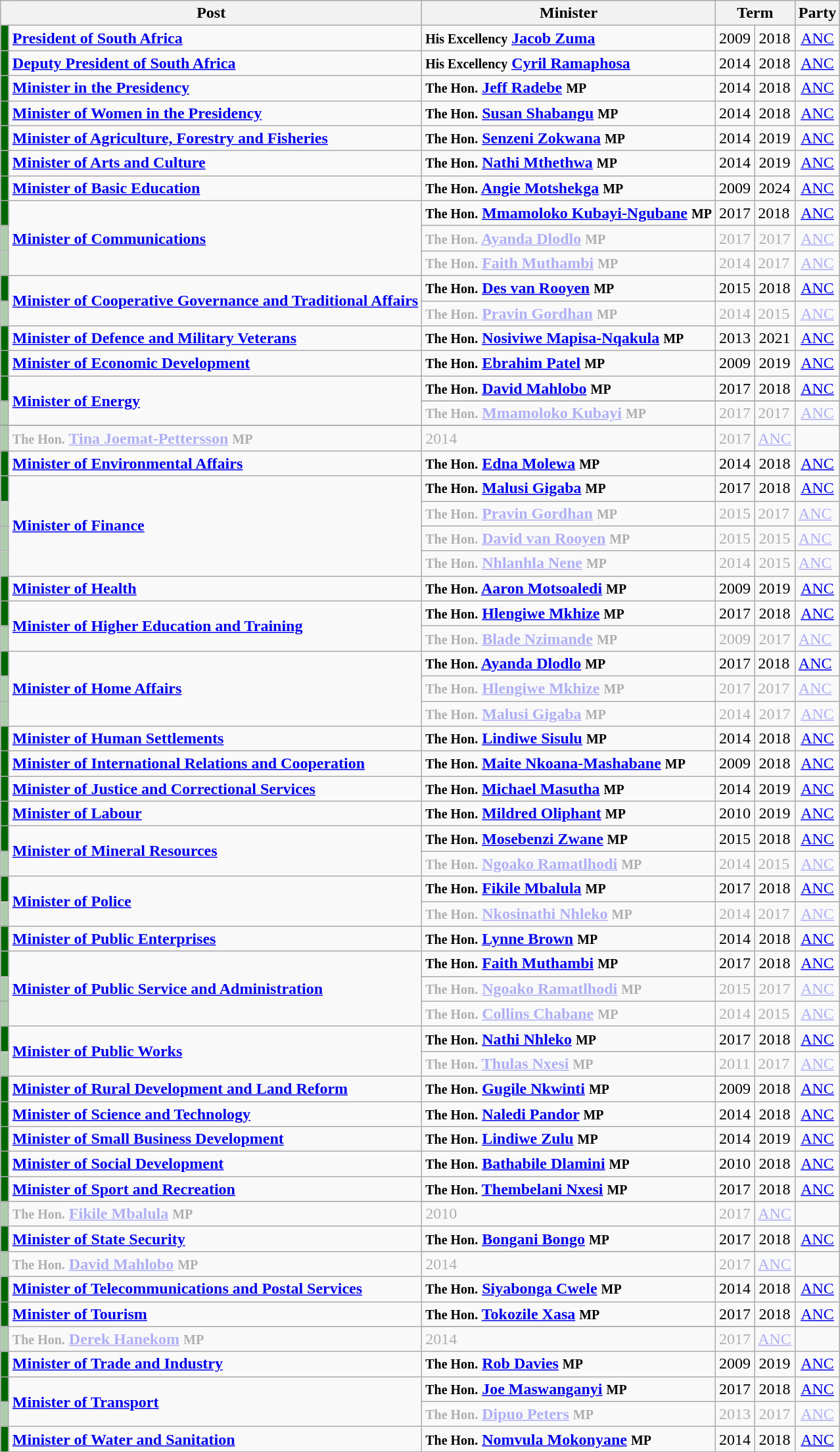<table class="wikitable">
<tr>
<th colspan=2>Post</th>
<th>Minister</th>
<th colspan=2>Term</th>
<th>Party</th>
</tr>
<tr>
<td style="width:1px;; background:#006600;"></td>
<td><strong><a href='#'>President of South Africa</a></strong></td>
<td><strong><small>His Excellency</small> <a href='#'>Jacob Zuma</a></strong></td>
<td>2009</td>
<td align="center">2018</td>
<td align="center"><a href='#'>ANC</a></td>
</tr>
<tr>
<td style="width:1px;; background:#006600;"></td>
<td><strong><a href='#'>Deputy President of South Africa</a></strong></td>
<td><strong><small>His Excellency</small> <a href='#'>Cyril Ramaphosa</a></strong></td>
<td>2014</td>
<td align="center">2018</td>
<td align="center"><a href='#'>ANC</a></td>
</tr>
<tr>
<td style="width:1px;; background:#006600;"></td>
<td><strong><a href='#'>Minister in the Presidency</a></strong></td>
<td><strong><small>The Hon.</small> <a href='#'>Jeff Radebe</a> <small>MP</small></strong></td>
<td>2014</td>
<td align="center">2018</td>
<td align="center"><a href='#'>ANC</a></td>
</tr>
<tr>
<td style="width:1px;; background:#006600;"></td>
<td><strong><a href='#'>Minister of Women in the Presidency</a></strong></td>
<td><strong><small>The Hon.</small> <a href='#'>Susan Shabangu</a> <small>MP</small></strong></td>
<td>2014</td>
<td align="center">2018</td>
<td align="center"><a href='#'>ANC</a></td>
</tr>
<tr>
<td style="width:1px;; background:#006600;"></td>
<td><strong><a href='#'>Minister of Agriculture, Forestry and Fisheries</a></strong></td>
<td><strong><small>The Hon.</small> <a href='#'>Senzeni Zokwana</a> <small>MP</small></strong></td>
<td>2014</td>
<td align="center">2019</td>
<td align="center"><a href='#'>ANC</a></td>
</tr>
<tr>
<td style="width:1px;; background:#006600;"></td>
<td><strong><a href='#'>Minister of Arts and Culture</a></strong></td>
<td><strong><small>The Hon.</small> <a href='#'>Nathi Mthethwa</a> <small>MP</small></strong></td>
<td>2014</td>
<td align="center">2019</td>
<td align="center"><a href='#'>ANC</a></td>
</tr>
<tr>
<td style="width:1px;; background:#006600;"></td>
<td><strong><a href='#'>Minister of Basic Education</a></strong></td>
<td><strong><small>The Hon.</small> <a href='#'>Angie Motshekga</a> <small>MP</small></strong></td>
<td>2009</td>
<td align="center">2024</td>
<td align="center"><a href='#'>ANC</a></td>
</tr>
<tr>
<td style="width:1px;; background:#006600;"></td>
<td rowspan="3"><strong><a href='#'>Minister of Communications</a></strong></td>
<td><strong><small>The Hon.</small> <a href='#'>Mmamoloko Kubayi-Ngubane</a> <small>MP</small></strong></td>
<td>2017</td>
<td>2018</td>
<td align="center"><a href='#'>ANC</a></td>
</tr>
<tr style="opacity:.3;">
<td style="width:1px; background:#006600;"></td>
<td><strong><small>The Hon.</small> <a href='#'>Ayanda Dlodlo</a> <small>MP</small></strong></td>
<td>2017</td>
<td align="center">2017</td>
<td align="center"><a href='#'>ANC</a></td>
</tr>
<tr style="opacity:.3;">
<td style="width:1px; background:#006600;"></td>
<td><strong><small>The Hon.</small> <a href='#'>Faith Muthambi</a> <small>MP</small></strong></td>
<td>2014</td>
<td>2017</td>
<td align="center"><a href='#'>ANC</a></td>
</tr>
<tr>
<td style="width:1px;; background:#006600;"></td>
<td rowspan=2><strong><a href='#'>Minister of Cooperative Governance and Traditional Affairs</a></strong></td>
<td><strong><small>The Hon.</small> <a href='#'>Des van Rooyen</a> <small>MP</small></strong></td>
<td>2015</td>
<td align="center">2018</td>
<td align="center"><a href='#'>ANC</a></td>
</tr>
<tr style="opacity:.3;">
<td style="width:1px; background:#006600;"></td>
<td><strong><small>The Hon.</small> <a href='#'>Pravin Gordhan</a> <small>MP</small></strong></td>
<td>2014</td>
<td>2015</td>
<td align="center"><a href='#'>ANC</a></td>
</tr>
<tr>
<td style="width:1px;; background:#006600;"></td>
<td><strong><a href='#'>Minister of Defence and Military Veterans</a></strong></td>
<td><strong><small>The Hon.</small> <a href='#'>Nosiviwe Mapisa-Nqakula</a> <small>MP</small></strong></td>
<td>2013</td>
<td align="center">2021</td>
<td align="center"><a href='#'>ANC</a></td>
</tr>
<tr>
<td style="width:1px;; background:#006600;"></td>
<td><strong><a href='#'>Minister of Economic Development</a></strong></td>
<td><strong><small>The Hon.</small> <a href='#'>Ebrahim Patel</a> <small>MP</small></strong></td>
<td>2009</td>
<td align="center">2019</td>
<td align="center"><a href='#'>ANC</a></td>
</tr>
<tr>
<td style="width:1px;; background:#006600;"></td>
<td rowspan="3"><strong><a href='#'>Minister of Energy</a></strong></td>
<td><strong><small>The Hon.</small> <a href='#'>David Mahlobo</a> <small>MP</small></strong></td>
<td>2017</td>
<td align="center">2018</td>
<td align="center"><a href='#'>ANC</a></td>
</tr>
<tr>
</tr>
<tr style="opacity:.3;">
<td style="width:1px; background:#006600;"></td>
<td><strong><small>The Hon.</small> <a href='#'>Mmamoloko Kubayi</a> <small>MP</small></strong></td>
<td>2017</td>
<td>2017</td>
<td align="center"><a href='#'>ANC</a></td>
</tr>
<tr>
</tr>
<tr style="opacity:.3;">
<td style="width:1px; background:#006600;"></td>
<td><strong><small>The Hon.</small> <a href='#'>Tina Joemat-Pettersson</a> <small>MP</small></strong></td>
<td>2014</td>
<td>2017</td>
<td align="center"><a href='#'>ANC</a></td>
</tr>
<tr>
<td style="width:1px;; background:#006600;"></td>
<td><strong><a href='#'>Minister of Environmental Affairs</a></strong></td>
<td><strong><small>The Hon.</small> <a href='#'>Edna Molewa</a> <small>MP</small></strong></td>
<td>2014</td>
<td align="center">2018</td>
<td align="center"><a href='#'>ANC</a></td>
</tr>
<tr>
<td style="width:1px;; background:#006600;"></td>
<td rowspan="4"><strong><a href='#'>Minister of Finance</a></strong></td>
<td><strong><small>The Hon.</small> <a href='#'>Malusi Gigaba</a> <small>MP</small></strong></td>
<td>2017</td>
<td align="center">2018</td>
<td align="center"><a href='#'>ANC</a></td>
</tr>
<tr style="opacity:.3;">
<td style="width:1px;; background:#006600;"></td>
<td style=padding-left:70px"><strong><small>The Hon.</small> <a href='#'>Pravin Gordhan</a> <small>MP</small></strong></td>
<td>2015</td>
<td>2017</td>
<td align="centre"><a href='#'>ANC</a></td>
</tr>
<tr style="opacity:.3;">
<td style="width:1px; background:#006600;"></td>
<td><strong><small>The Hon.</small> <a href='#'>David van Rooyen</a> <small>MP</small></strong></td>
<td>2015</td>
<td align="center">2015</td>
<td align="centre"><a href='#'>ANC</a></td>
</tr>
<tr style="opacity:.3;">
<td style="width:1px; background:#006600;"></td>
<td><strong><small>The Hon.</small> <a href='#'>Nhlanhla Nene</a> <small>MP</small></strong></td>
<td>2014</td>
<td align="center">2015</td>
<td><a href='#'>ANC</a></td>
</tr>
<tr>
<td style="width:1px;; background:#006600;"></td>
<td><strong><a href='#'>Minister of Health</a></strong></td>
<td><strong><small>The Hon.</small> <a href='#'>Aaron Motsoaledi</a> <small>MP</small></strong></td>
<td>2009</td>
<td align="center">2019</td>
<td align="center"><a href='#'>ANC</a></td>
</tr>
<tr>
<td style="width:1px;; background:#006600;"></td>
<td rowspan="2"><strong><a href='#'>Minister of Higher Education and Training</a></strong></td>
<td><strong><small>The Hon.</small> <a href='#'>Hlengiwe Mkhize</a> <small>MP</small></strong></td>
<td>2017</td>
<td align="center">2018</td>
<td align="center"><a href='#'>ANC</a></td>
</tr>
<tr style="opacity:.3;">
<td style="width:1px; background:#006600;"></td>
<td><strong><small>The Hon.</small> <a href='#'>Blade Nzimande</a> <small>MP</small></strong></td>
<td>2009</td>
<td align="center">2017</td>
<td><a href='#'>ANC</a></td>
</tr>
<tr>
<td style="width:1px;; background:#006600;"></td>
<td rowspan="3"><strong><a href='#'>Minister of Home Affairs</a></strong></td>
<td><strong><small>The Hon.</small> <a href='#'>Ayanda Dlodlo</a> <small>MP</small></strong></td>
<td>2017</td>
<td>2018</td>
<td><a href='#'>ANC</a></td>
</tr>
<tr style="opacity:.3;">
<td style="width:1px;; background:#006600;"></td>
<td><strong><small>The Hon.</small> <a href='#'>Hlengiwe Mkhize</a> <small>MP</small></strong></td>
<td>2017</td>
<td>2017</td>
<td><a href='#'>ANC</a></td>
</tr>
<tr style="opacity:.3;">
<td style="width:1px;; background:#006600;"></td>
<td><strong><small>The Hon.</small> <a href='#'>Malusi Gigaba</a> <small>MP</small></strong></td>
<td>2014</td>
<td align="center">2017</td>
<td align="center"><a href='#'>ANC</a></td>
</tr>
<tr>
<td style="width:1px;; background:#006600;"></td>
<td><strong><a href='#'>Minister of Human Settlements</a></strong></td>
<td><strong><small>The Hon.</small> <a href='#'>Lindiwe Sisulu</a> <small>MP</small></strong></td>
<td>2014</td>
<td align="center">2018</td>
<td align="center"><a href='#'>ANC</a></td>
</tr>
<tr>
<td style="width:1px;; background:#006600;"></td>
<td><strong><a href='#'>Minister of International Relations and Cooperation</a></strong></td>
<td><strong><small>The Hon.</small> <a href='#'>Maite Nkoana-Mashabane</a> <small>MP</small></strong></td>
<td>2009</td>
<td align="center">2018</td>
<td align="center"><a href='#'>ANC</a></td>
</tr>
<tr>
<td style="width:1px;; background:#006600;"></td>
<td><strong><a href='#'>Minister of Justice and Correctional Services</a></strong></td>
<td><strong><small>The Hon.</small> <a href='#'>Michael Masutha</a> <small>MP</small></strong></td>
<td>2014</td>
<td align="center">2019</td>
<td align="center"><a href='#'>ANC</a></td>
</tr>
<tr>
<td style="width:1px;; background:#006600;"></td>
<td><strong><a href='#'>Minister of Labour</a></strong></td>
<td><strong><small>The Hon.</small> <a href='#'>Mildred Oliphant</a> <small>MP</small></strong></td>
<td>2010</td>
<td align="center">2019</td>
<td align="center"><a href='#'>ANC</a></td>
</tr>
<tr>
<td style="width:1px;; background:#006600;"></td>
<td rowspan=2><strong><a href='#'>Minister of Mineral Resources</a></strong></td>
<td><strong><small>The Hon.</small> <a href='#'>Mosebenzi Zwane</a> <small>MP</small></strong></td>
<td>2015</td>
<td align="center">2018</td>
<td align="center"><a href='#'>ANC</a></td>
</tr>
<tr style="opacity:.3;">
<td style="width:1px; background:#006600;"></td>
<td><strong><small>The Hon.</small> <a href='#'>Ngoako Ramatlhodi</a> <small>MP</small></strong></td>
<td>2014</td>
<td>2015</td>
<td align="center"><a href='#'>ANC</a></td>
</tr>
<tr>
<td style="width:1px;; background:#006600;"></td>
<td rowspan="2"><strong><a href='#'>Minister of Police</a></strong></td>
<td><strong><small>The Hon.</small> <a href='#'>Fikile Mbalula</a> <small>MP</small></strong></td>
<td>2017</td>
<td align="center">2018</td>
<td align="center"><a href='#'>ANC</a></td>
</tr>
<tr style="opacity:.3;">
<td style="width:1px; background:#006600;"></td>
<td><strong><small>The Hon.</small> <a href='#'>Nkosinathi Nhleko</a> <small>MP</small></strong></td>
<td>2014</td>
<td>2017</td>
<td align="center"><a href='#'>ANC</a></td>
</tr>
<tr>
<td style="width:1px;; background:#006600;"></td>
<td><strong><a href='#'>Minister of Public Enterprises</a></strong></td>
<td><strong><small>The Hon.</small> <a href='#'>Lynne Brown</a> <small>MP</small></strong></td>
<td>2014</td>
<td align="center">2018</td>
<td align="center"><a href='#'>ANC</a></td>
</tr>
<tr>
<td style="width:1px;; background:#006600;"></td>
<td rowspan=3><strong><a href='#'>Minister of Public Service and Administration</a></strong></td>
<td><strong><small>The Hon.</small> <a href='#'>Faith Muthambi</a> <small>MP</small></strong></td>
<td>2017</td>
<td align="center">2018</td>
<td align="center"><a href='#'>ANC</a></td>
</tr>
<tr style="opacity:.3;">
<td style="width:1px; background:#006600;"></td>
<td><strong><small>The Hon.</small> <a href='#'>Ngoako Ramatlhodi</a> <small>MP</small></strong></td>
<td>2015</td>
<td align="center">2017</td>
<td align="center"><a href='#'>ANC</a></td>
</tr>
<tr style="opacity:.3;">
<td style="width:1px; background:#006600;"></td>
<td><strong><small>The Hon.</small> <a href='#'>Collins Chabane</a> <small>MP</small></strong></td>
<td>2014</td>
<td>2015</td>
<td align="center"><a href='#'>ANC</a></td>
</tr>
<tr>
<td style="width:1px;; background:#006600;"></td>
<td rowspan=2><strong><a href='#'>Minister of Public Works</a></strong></td>
<td><strong><small>The Hon.</small> <a href='#'>Nathi Nhleko</a> <small>MP</small></strong></td>
<td>2017</td>
<td align="center">2018</td>
<td align="center"><a href='#'>ANC</a></td>
</tr>
<tr style="opacity:.3;">
<td style="width:1px; background:#006600;"></td>
<td><strong><small>The Hon.</small> <a href='#'>Thulas Nxesi</a> <small>MP</small></strong></td>
<td>2011</td>
<td>2017</td>
<td align="center"><a href='#'>ANC</a></td>
</tr>
<tr>
<td style="width:1px;; background:#006600;"></td>
<td><strong><a href='#'>Minister of Rural Development and Land Reform</a></strong></td>
<td><strong><small>The Hon.</small> <a href='#'>Gugile Nkwinti</a> <small>MP</small></strong></td>
<td>2009</td>
<td align="center">2018</td>
<td align="center"><a href='#'>ANC</a></td>
</tr>
<tr>
<td style="width:1px;; background:#006600;"></td>
<td><strong><a href='#'>Minister of Science and Technology</a></strong></td>
<td><strong><small>The Hon.</small> <a href='#'>Naledi Pandor</a> <small>MP</small></strong></td>
<td>2014</td>
<td align="center">2018</td>
<td align="center"><a href='#'>ANC</a></td>
</tr>
<tr>
<td style="width:1px;; background:#006600;"></td>
<td><strong><a href='#'>Minister of Small Business Development</a></strong></td>
<td><strong><small>The Hon.</small> <a href='#'>Lindiwe Zulu</a> <small>MP</small></strong></td>
<td>2014</td>
<td align="center">2019</td>
<td align="center"><a href='#'>ANC</a></td>
</tr>
<tr>
<td style="width:1px;; background:#006600;"></td>
<td><strong><a href='#'>Minister of Social Development</a></strong></td>
<td><strong><small>The Hon.</small> <a href='#'>Bathabile Dlamini</a> <small>MP</small></strong></td>
<td>2010</td>
<td align="center">2018</td>
<td align="center"><a href='#'>ANC</a></td>
</tr>
<tr>
<td style="width:1px;; background:#006600;"></td>
<td rowspan=2><strong><a href='#'>Minister of Sport and Recreation</a></strong></td>
<td><strong><small>The Hon.</small> <a href='#'>Thembelani Nxesi</a> <small>MP</small></strong></td>
<td>2017</td>
<td align="center">2018</td>
<td align="center"><a href='#'>ANC</a></td>
</tr>
<tr>
</tr>
<tr style="opacity:.3;">
<td style="width:1px; background:#006600;"></td>
<td><strong><small>The Hon.</small> <a href='#'>Fikile Mbalula</a> <small>MP</small></strong></td>
<td>2010</td>
<td align="center">2017</td>
<td align="center"><a href='#'>ANC</a></td>
</tr>
<tr>
<td style="width:1px;; background:#006600;"></td>
<td rowspan="2"><strong><a href='#'>Minister of State Security</a></strong></td>
<td><strong><small>The Hon.</small> <a href='#'>Bongani Bongo</a> <small>MP</small></strong></td>
<td>2017</td>
<td align="center">2018</td>
<td align="center"><a href='#'>ANC</a></td>
</tr>
<tr>
</tr>
<tr style="opacity:.3;">
<td style="width:1px; background:#006600;"></td>
<td><strong><small>The Hon.</small> <a href='#'>David Mahlobo</a> <small>MP</small></strong></td>
<td>2014</td>
<td align="center">2017</td>
<td align="center"><a href='#'>ANC</a></td>
</tr>
<tr>
<td style="width:1px;; background:#006600;"></td>
<td><strong><a href='#'>Minister of Telecommunications and Postal Services</a></strong></td>
<td><strong><small>The Hon.</small> <a href='#'>Siyabonga Cwele</a> <small>MP</small></strong></td>
<td>2014</td>
<td align="center">2018</td>
<td align="center"><a href='#'>ANC</a></td>
</tr>
<tr>
<td style="width:1px;; background:#006600;"></td>
<td rowspan="2"><strong><a href='#'>Minister of Tourism</a></strong></td>
<td><strong><small>The Hon.</small> <a href='#'>Tokozile Xasa</a> <small>MP</small></strong></td>
<td>2017</td>
<td align="center">2018</td>
<td align="center"><a href='#'>ANC</a></td>
</tr>
<tr>
</tr>
<tr style="opacity:.3;">
<td style="width:1px; background:#006600;"></td>
<td><strong><small>The Hon.</small> <a href='#'>Derek Hanekom</a> <small>MP</small></strong></td>
<td>2014</td>
<td>2017</td>
<td align="center"><a href='#'>ANC</a></td>
</tr>
<tr>
<td style="width:1px;; background:#006600;"></td>
<td><strong><a href='#'>Minister of Trade and Industry</a></strong></td>
<td><strong><small>The Hon.</small> <a href='#'>Rob Davies</a> <small>MP</small></strong></td>
<td>2009</td>
<td align="center">2019</td>
<td align="center"><a href='#'>ANC</a></td>
</tr>
<tr>
<td style="width:1px;; background:#006600;"></td>
<td rowspan="2"><strong><a href='#'>Minister of Transport</a></strong></td>
<td><strong><small>The Hon.</small> <a href='#'>Joe Maswanganyi</a> <small>MP</small></strong></td>
<td align="center">2017</td>
<td align="center">2018</td>
<td align="center"><a href='#'>ANC</a></td>
</tr>
<tr style="opacity:.3;">
<td style="width:1px;; background:#006600;"></td>
<td><strong><small>The Hon.</small> <a href='#'>Dipuo Peters</a> <small>MP</small></strong></td>
<td align="center">2013</td>
<td align="center">2017</td>
<td align="center"><a href='#'>ANC</a></td>
</tr>
<tr>
<td style="width:1px;; background:#006600;"></td>
<td><strong><a href='#'>Minister of Water and Sanitation</a></strong></td>
<td><strong><small>The Hon.</small> <a href='#'>Nomvula Mokonyane</a> <small>MP</small></strong></td>
<td>2014</td>
<td align="center">2018</td>
<td align="center"><a href='#'>ANC</a></td>
</tr>
<tr>
</tr>
</table>
